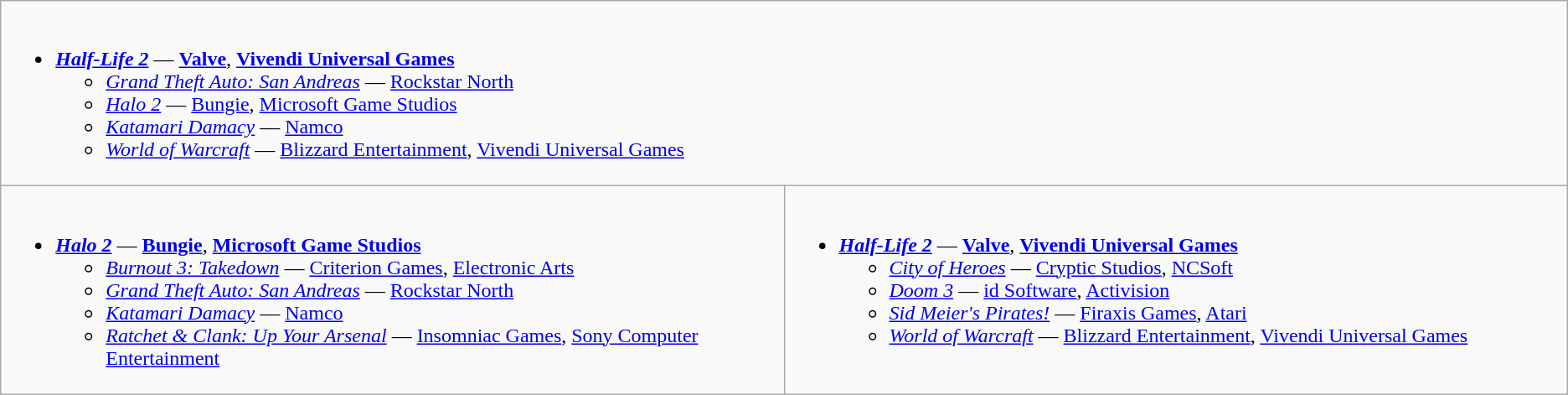<table class="wikitable">
<tr>
<td valign="top" width="50%" colspan="2"><br><ul><li><strong><em><a href='#'>Half-Life 2</a></em></strong> — <strong><a href='#'>Valve</a></strong>, <strong><a href='#'>Vivendi Universal Games</a></strong><ul><li><em><a href='#'>Grand Theft Auto: San Andreas</a></em> — <a href='#'>Rockstar North</a></li><li><em><a href='#'>Halo 2</a></em> — <a href='#'>Bungie</a>, <a href='#'>Microsoft Game Studios</a></li><li><em><a href='#'>Katamari Damacy</a></em> — <a href='#'>Namco</a></li><li><em><a href='#'>World of Warcraft</a></em> — <a href='#'>Blizzard Entertainment</a>, <a href='#'>Vivendi Universal Games</a></li></ul></li></ul></td>
</tr>
<tr>
<td valign="top" width="50%"><br><ul><li><strong><em><a href='#'>Halo 2</a></em></strong> — <strong><a href='#'>Bungie</a></strong>, <strong><a href='#'>Microsoft Game Studios</a></strong><ul><li><em><a href='#'>Burnout 3: Takedown</a></em> — <a href='#'>Criterion Games</a>, <a href='#'>Electronic Arts</a></li><li><em><a href='#'>Grand Theft Auto: San Andreas</a></em> — <a href='#'>Rockstar North</a></li><li><em><a href='#'>Katamari Damacy</a></em> — <a href='#'>Namco</a></li><li><em><a href='#'>Ratchet & Clank: Up Your Arsenal</a></em> — <a href='#'>Insomniac Games</a>, <a href='#'>Sony Computer Entertainment</a></li></ul></li></ul></td>
<td valign="top" width="50%"><br><ul><li><strong><em><a href='#'>Half-Life 2</a></em></strong> — <strong><a href='#'>Valve</a></strong>, <strong><a href='#'>Vivendi Universal Games</a></strong><ul><li><em><a href='#'>City of Heroes</a></em> — <a href='#'>Cryptic Studios</a>, <a href='#'>NCSoft</a></li><li><em><a href='#'>Doom 3</a></em> — <a href='#'>id Software</a>, <a href='#'>Activision</a></li><li><em><a href='#'>Sid Meier's Pirates!</a></em> — <a href='#'>Firaxis Games</a>, <a href='#'>Atari</a></li><li><em><a href='#'>World of Warcraft</a></em> — <a href='#'>Blizzard Entertainment</a>, <a href='#'>Vivendi Universal Games</a></li></ul></li></ul></td>
</tr>
</table>
